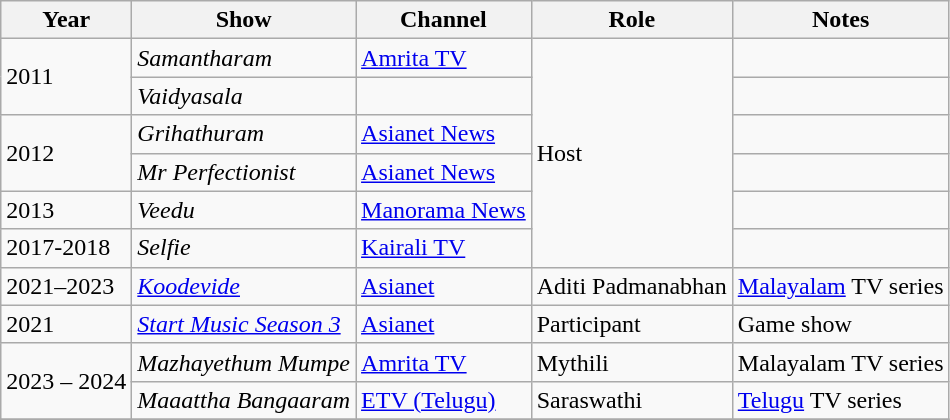<table class="wikitable sortable">
<tr>
<th>Year</th>
<th>Show</th>
<th>Channel</th>
<th>Role</th>
<th>Notes</th>
</tr>
<tr>
<td Rowspan=2>2011</td>
<td><em>Samantharam</em></td>
<td><a href='#'>Amrita TV</a></td>
<td rowspan="6">Host</td>
<td></td>
</tr>
<tr>
<td><em>Vaidyasala</em></td>
<td></td>
<td></td>
</tr>
<tr>
<td Rowspan=2>2012</td>
<td><em>Grihathuram</em></td>
<td><a href='#'>Asianet News</a></td>
<td></td>
</tr>
<tr>
<td><em>Mr Perfectionist</em></td>
<td><a href='#'>Asianet News</a></td>
<td></td>
</tr>
<tr>
<td>2013</td>
<td><em>Veedu</em></td>
<td><a href='#'>Manorama News</a></td>
<td></td>
</tr>
<tr>
<td>2017-2018</td>
<td><em>Selfie</em></td>
<td><a href='#'>Kairali TV</a></td>
<td></td>
</tr>
<tr>
<td>2021–2023</td>
<td><em><a href='#'>Koodevide</a></em></td>
<td><a href='#'>Asianet</a></td>
<td>Aditi Padmanabhan</td>
<td><a href='#'>Malayalam</a> TV series</td>
</tr>
<tr>
<td>2021</td>
<td><em><a href='#'>Start Music Season 3</a></em></td>
<td><a href='#'>Asianet</a></td>
<td>Participant</td>
<td>Game show</td>
</tr>
<tr>
<td Rowspan=2>2023 – 2024</td>
<td><em>Mazhayethum Mumpe</em></td>
<td><a href='#'>Amrita TV</a></td>
<td>Mythili</td>
<td>Malayalam TV series</td>
</tr>
<tr>
<td><em>Maaattha Bangaaram</em></td>
<td><a href='#'>ETV (Telugu)</a></td>
<td>Saraswathi</td>
<td><a href='#'>Telugu</a> TV series</td>
</tr>
<tr>
</tr>
</table>
